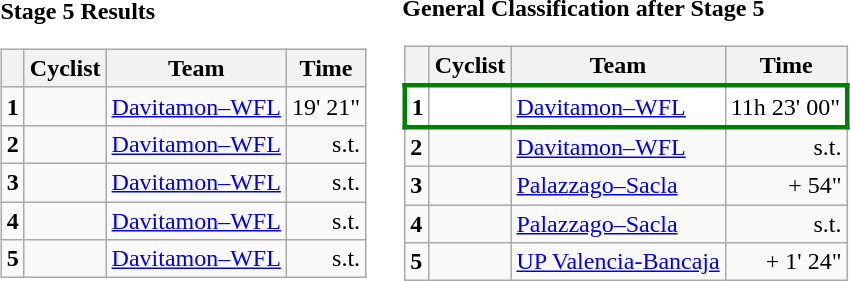<table>
<tr>
<td><strong>Stage 5 Results</strong><br><table class="wikitable">
<tr>
<th></th>
<th>Cyclist</th>
<th>Team</th>
<th>Time</th>
</tr>
<tr>
<td><strong>1</strong></td>
<td></td>
<td><a href='#'>Davitamon–WFL</a></td>
<td align="right">19' 21"</td>
</tr>
<tr>
<td><strong>2</strong></td>
<td></td>
<td><a href='#'>Davitamon–WFL</a></td>
<td align="right">s.t.</td>
</tr>
<tr>
<td><strong>3</strong></td>
<td></td>
<td><a href='#'>Davitamon–WFL</a></td>
<td align="right">s.t.</td>
</tr>
<tr>
<td><strong>4</strong></td>
<td></td>
<td><a href='#'>Davitamon–WFL</a></td>
<td align="right">s.t.</td>
</tr>
<tr>
<td><strong>5</strong></td>
<td></td>
<td><a href='#'>Davitamon–WFL</a></td>
<td align="right">s.t.</td>
</tr>
</table>
</td>
<td></td>
<td><strong>General Classification after Stage 5</strong><br><table class="wikitable">
<tr>
<th></th>
<th>Cyclist</th>
<th>Team</th>
<th>Time</th>
</tr>
<tr style="border:3px solid green; background:white">
<td><strong>1</strong></td>
<td></td>
<td><a href='#'>Davitamon–WFL</a></td>
<td align="right">11h 23' 00"</td>
</tr>
<tr>
<td><strong>2</strong></td>
<td></td>
<td><a href='#'>Davitamon–WFL</a></td>
<td align="right">s.t.</td>
</tr>
<tr>
<td><strong>3</strong></td>
<td></td>
<td><a href='#'>Palazzago–Sacla</a></td>
<td align="right">+ 54"</td>
</tr>
<tr>
<td><strong>4</strong></td>
<td></td>
<td><a href='#'>Palazzago–Sacla</a></td>
<td align="right">s.t.</td>
</tr>
<tr>
<td><strong>5</strong></td>
<td></td>
<td><a href='#'>UP Valencia-Bancaja</a></td>
<td align="right">+ 1' 24"</td>
</tr>
</table>
</td>
</tr>
</table>
